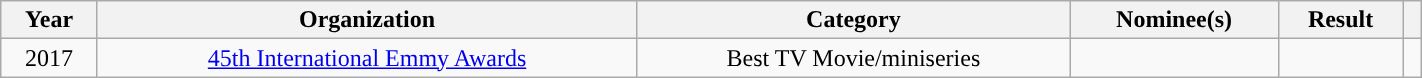<table class="wikitable" width="75%" ; style="text-align:center;">
<tr>
<th>Year</th>
<th>Organization</th>
<th>Category</th>
<th>Nominee(s)</th>
<th>Result</th>
<th></th>
</tr>
<tr>
<td>2017</td>
<td><a href='#'>45th International Emmy Awards</a></td>
<td>Best TV Movie/miniseries</td>
<td></td>
<td></td>
<td></td>
</tr>
</table>
